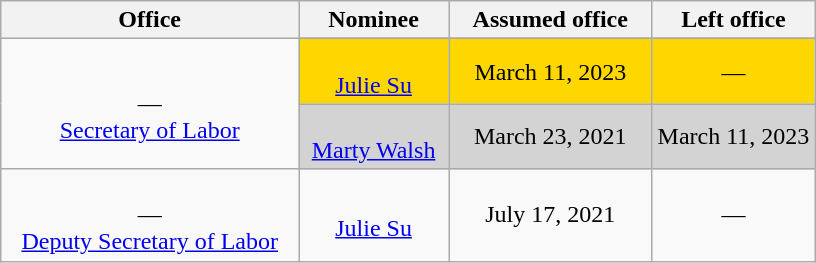<table class="wikitable sortable" style="text-align:center">
<tr>
<th>Office</th>
<th>Nominee</th>
<th style="width:25%;" data-sort-type="date">Assumed office</th>
<th style="width:20%;" data-sort-type="date">Left office</th>
</tr>
<tr>
<td rowspan=3><br>—<br><a href='#'>Secretary of Labor</a></td>
</tr>
<tr style="background:gold;">
<td><br><a href='#'>Julie Su</a></td>
<td>March 11, 2023</td>
<td>—</td>
</tr>
<tr style="background:lightgray;">
<td><br><a href='#'>Marty Walsh</a></td>
<td>March 23, 2021<br></td>
<td>March 11, 2023</td>
</tr>
<tr>
<td><br>—<br><a href='#'>Deputy Secretary of Labor</a></td>
<td><br><a href='#'>Julie Su</a></td>
<td>July 17, 2021<br></td>
<td>—</td>
</tr>
</table>
